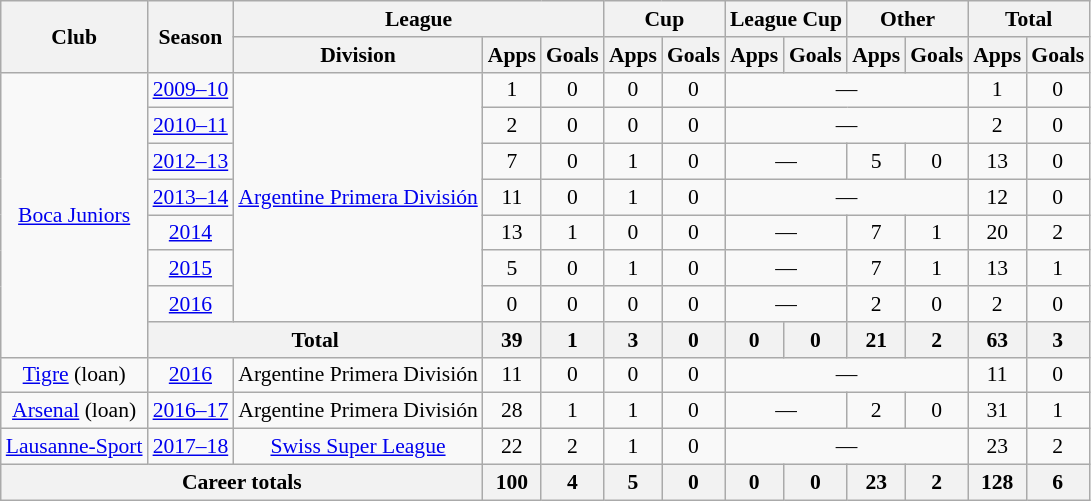<table class="wikitable" style="font-size:90%; text-align: center">
<tr>
<th rowspan=2>Club</th>
<th rowspan=2>Season</th>
<th colspan=3>League</th>
<th colspan=2>Cup</th>
<th colspan=2>League Cup</th>
<th colspan=2>Other</th>
<th colspan=2>Total</th>
</tr>
<tr>
<th>Division</th>
<th>Apps</th>
<th>Goals</th>
<th>Apps</th>
<th>Goals</th>
<th>Apps</th>
<th>Goals</th>
<th>Apps</th>
<th>Goals</th>
<th>Apps</th>
<th>Goals</th>
</tr>
<tr>
<td rowspan=8><a href='#'>Boca Juniors</a></td>
<td><a href='#'>2009–10</a></td>
<td rowspan=7><a href='#'>Argentine Primera División</a></td>
<td>1</td>
<td>0</td>
<td>0</td>
<td>0</td>
<td colspan=4>—</td>
<td>1</td>
<td>0</td>
</tr>
<tr>
<td><a href='#'>2010–11</a></td>
<td>2</td>
<td>0</td>
<td>0</td>
<td>0</td>
<td colspan=4>—</td>
<td>2</td>
<td>0</td>
</tr>
<tr>
<td><a href='#'>2012–13</a></td>
<td>7</td>
<td>0</td>
<td>1</td>
<td>0</td>
<td colspan=2>—</td>
<td>5</td>
<td>0</td>
<td>13</td>
<td>0</td>
</tr>
<tr>
<td><a href='#'>2013–14</a></td>
<td>11</td>
<td>0</td>
<td>1</td>
<td>0</td>
<td colspan=4>—</td>
<td>12</td>
<td>0</td>
</tr>
<tr>
<td><a href='#'>2014</a></td>
<td>13</td>
<td>1</td>
<td>0</td>
<td>0</td>
<td colspan=2>—</td>
<td>7</td>
<td>1</td>
<td>20</td>
<td>2</td>
</tr>
<tr>
<td><a href='#'>2015</a></td>
<td>5</td>
<td>0</td>
<td>1</td>
<td>0</td>
<td colspan=2>—</td>
<td>7</td>
<td>1</td>
<td>13</td>
<td>1</td>
</tr>
<tr>
<td><a href='#'>2016</a></td>
<td>0</td>
<td>0</td>
<td>0</td>
<td>0</td>
<td colspan=2>—</td>
<td>2</td>
<td>0</td>
<td>2</td>
<td>0</td>
</tr>
<tr>
<th colspan=2>Total</th>
<th>39</th>
<th>1</th>
<th>3</th>
<th>0</th>
<th>0</th>
<th>0</th>
<th>21</th>
<th>2</th>
<th>63</th>
<th>3</th>
</tr>
<tr>
<td><a href='#'>Tigre</a> (loan)</td>
<td><a href='#'>2016</a></td>
<td>Argentine Primera División</td>
<td>11</td>
<td>0</td>
<td>0</td>
<td>0</td>
<td colspan=4>—</td>
<td>11</td>
<td>0</td>
</tr>
<tr>
<td><a href='#'>Arsenal</a> (loan)</td>
<td><a href='#'>2016–17</a></td>
<td>Argentine Primera División</td>
<td>28</td>
<td>1</td>
<td>1</td>
<td>0</td>
<td colspan=2>—</td>
<td>2</td>
<td>0</td>
<td>31</td>
<td>1</td>
</tr>
<tr>
<td><a href='#'>Lausanne-Sport</a></td>
<td><a href='#'>2017–18</a></td>
<td><a href='#'>Swiss Super League</a></td>
<td>22</td>
<td>2</td>
<td>1</td>
<td>0</td>
<td colspan=4>—</td>
<td>23</td>
<td>2</td>
</tr>
<tr>
<th colspan=3>Career totals</th>
<th>100</th>
<th>4</th>
<th>5</th>
<th>0</th>
<th>0</th>
<th>0</th>
<th>23</th>
<th>2</th>
<th>128</th>
<th>6</th>
</tr>
</table>
